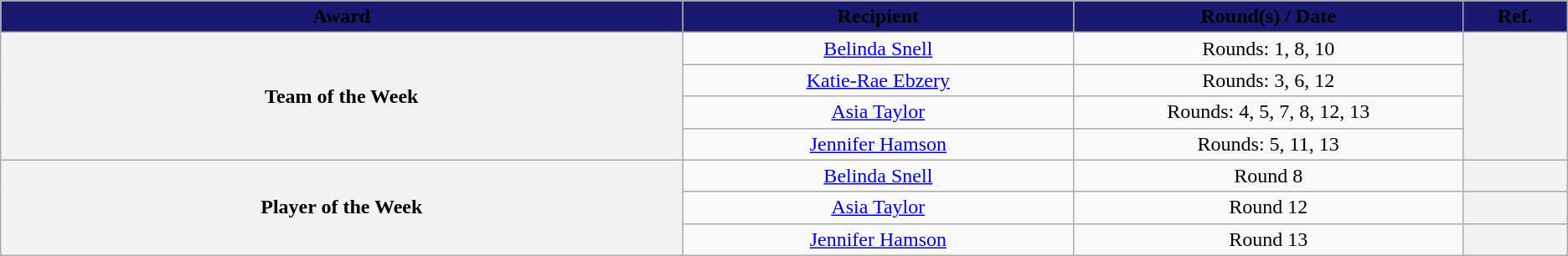<table class="wikitable sortable sortable" style="text-align: center">
<tr>
<th style="background: midnightblue" width="9%"><span>Award</span></th>
<th style="background: midnightblue" width="5%"><span>Recipient</span></th>
<th style="background: midnightblue" width="5%"><span>Round(s) / Date</span></th>
<th style="background: midnightblue" width="1%" class="unsortable"><span>Ref.</span></th>
</tr>
<tr>
<th rowspan=4>Team of the Week</th>
<td><a href='#'>Belinda Snell</a></td>
<td>Rounds: 1, 8, 10</td>
<th rowspan=4></th>
</tr>
<tr>
<td><a href='#'>Katie-Rae Ebzery</a></td>
<td>Rounds: 3, 6, 12</td>
</tr>
<tr>
<td><a href='#'>Asia Taylor</a></td>
<td>Rounds: 4, 5, 7, 8, 12, 13</td>
</tr>
<tr>
<td><a href='#'>Jennifer Hamson</a></td>
<td>Rounds: 5, 11, 13</td>
</tr>
<tr>
<th rowspan=3>Player of the Week</th>
<td><a href='#'>Belinda Snell</a></td>
<td>Round 8</td>
<th rowspan=1></th>
</tr>
<tr>
<td><a href='#'>Asia Taylor</a></td>
<td>Round 12</td>
<th rowspan=1></th>
</tr>
<tr>
<td><a href='#'>Jennifer Hamson</a></td>
<td>Round 13</td>
<th rowspan=1></th>
</tr>
</table>
